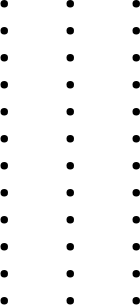<table>
<tr>
<td><br><ul><li></li><li></li><li></li><li></li><li></li><li></li><li></li><li></li><li></li><li></li><li></li><li></li></ul></td>
<td valign=top><br><ul><li></li><li></li><li></li><li></li><li></li><li></li><li></li><li></li><li></li><li></li><li></li><li></li></ul></td>
<td valign=top><br><ul><li></li><li></li><li></li><li></li><li></li><li></li><li></li><li></li><li></li><li></li><li></li><li></li></ul></td>
<td></td>
</tr>
</table>
